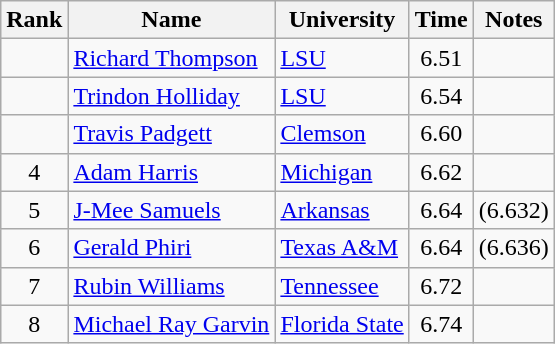<table class="wikitable sortable" style="text-align:center">
<tr>
<th>Rank</th>
<th>Name</th>
<th>University</th>
<th>Time</th>
<th>Notes</th>
</tr>
<tr>
<td></td>
<td align=left><a href='#'>Richard Thompson</a> </td>
<td align=left><a href='#'>LSU</a></td>
<td>6.51</td>
<td></td>
</tr>
<tr>
<td></td>
<td align=left><a href='#'>Trindon Holliday</a></td>
<td align=left><a href='#'>LSU</a></td>
<td>6.54</td>
<td></td>
</tr>
<tr>
<td></td>
<td align=left><a href='#'>Travis Padgett</a></td>
<td align=left><a href='#'>Clemson</a></td>
<td>6.60</td>
<td></td>
</tr>
<tr>
<td>4</td>
<td align=left><a href='#'>Adam Harris</a></td>
<td align=left><a href='#'>Michigan</a></td>
<td>6.62</td>
<td></td>
</tr>
<tr>
<td>5</td>
<td align=left><a href='#'>J-Mee Samuels</a></td>
<td align=left><a href='#'>Arkansas</a></td>
<td>6.64</td>
<td>(6.632)</td>
</tr>
<tr>
<td>6</td>
<td align=left><a href='#'>Gerald Phiri</a> </td>
<td align=left><a href='#'>Texas A&M</a></td>
<td>6.64</td>
<td>(6.636)</td>
</tr>
<tr>
<td>7</td>
<td align=left><a href='#'>Rubin Williams</a></td>
<td align=left><a href='#'>Tennessee</a></td>
<td>6.72</td>
<td></td>
</tr>
<tr>
<td>8</td>
<td align=left><a href='#'>Michael Ray Garvin</a></td>
<td align=left><a href='#'>Florida State</a></td>
<td>6.74</td>
<td></td>
</tr>
</table>
